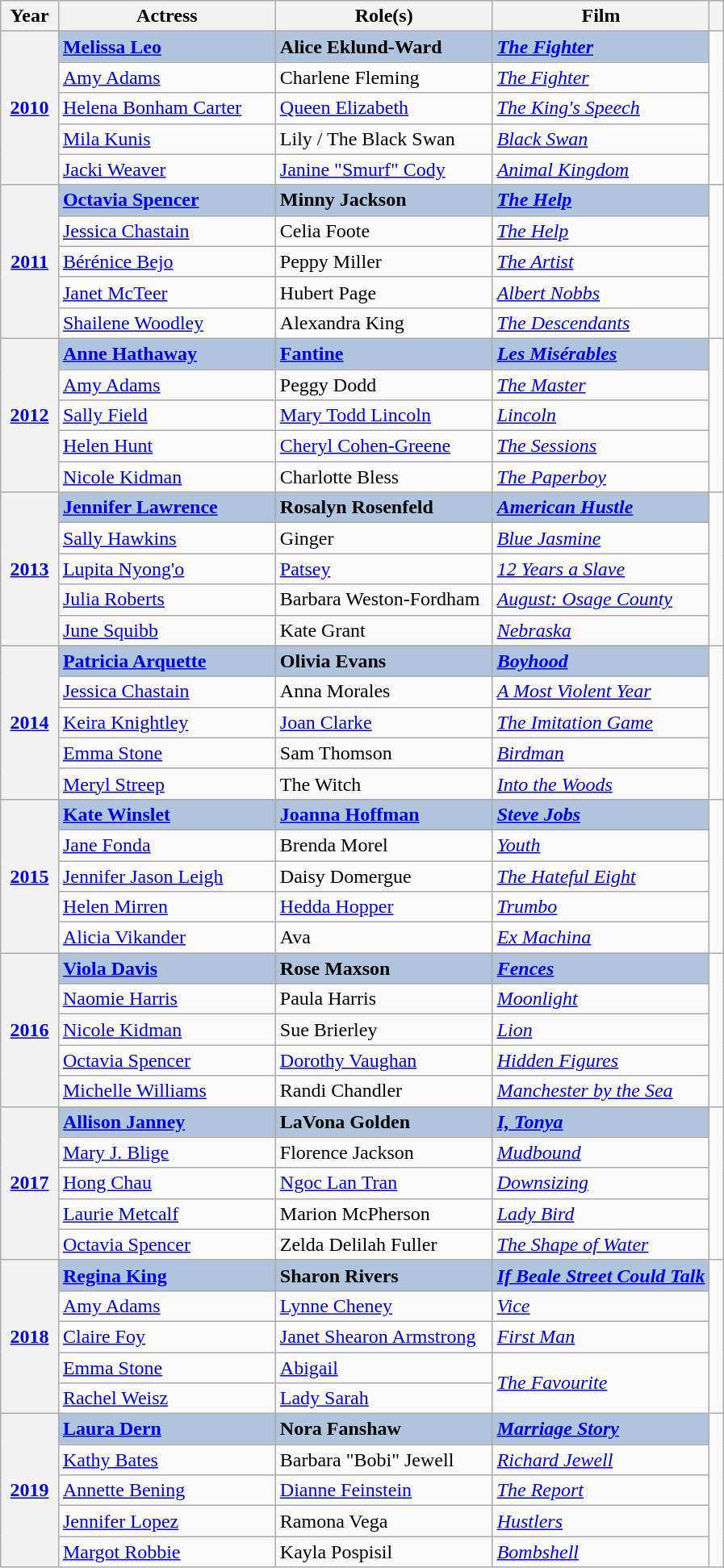<table class="wikitable sortable">
<tr>
<th scope="col" style="width:8%;">Year</th>
<th scope="col" style="width:30%;">Actress</th>
<th scope="col" style="width:30%;">Role(s)</th>
<th scope="col" style="width:30%;">Film</th>
<th scope="col" style="width:2%;" class="unsortable"></th>
</tr>
<tr>
<th rowspan="5" style="text-align:center;"><a href='#'>2010</a></th>
<td style="background:#B0C4DE;"><strong><a href='#'>Melissa Leo</a> </strong></td>
<td style="background:#B0C4DE;"><strong>Alice Eklund-Ward</strong></td>
<td style="background:#B0C4DE;"><strong><em><a href='#'>The Fighter</a></em></strong></td>
<td rowspan=5></td>
</tr>
<tr>
<td><a href='#'>Amy Adams</a></td>
<td>Charlene Fleming</td>
<td><em><a href='#'>The Fighter</a></em></td>
</tr>
<tr>
<td><a href='#'>Helena Bonham Carter</a></td>
<td><a href='#'>Queen Elizabeth</a></td>
<td><em><a href='#'>The King's Speech</a></em></td>
</tr>
<tr>
<td><a href='#'>Mila Kunis</a></td>
<td>Lily / The Black Swan</td>
<td><em><a href='#'>Black Swan</a></em></td>
</tr>
<tr>
<td><a href='#'>Jacki Weaver</a></td>
<td><a href='#'>Janine "Smurf" Cody</a></td>
<td><em><a href='#'>Animal Kingdom</a></em></td>
</tr>
<tr>
<th rowspan="5" style="text-align:center;"><a href='#'>2011</a></th>
<td style="background:#B0C4DE;"><strong><a href='#'>Octavia Spencer</a> </strong></td>
<td style="background:#B0C4DE;"><strong>Minny Jackson</strong></td>
<td style="background:#B0C4DE;"><strong><em><a href='#'>The Help</a></em></strong></td>
<td rowspan=5></td>
</tr>
<tr>
<td><a href='#'>Jessica Chastain</a></td>
<td>Celia Foote</td>
<td><em><a href='#'>The Help</a></em></td>
</tr>
<tr>
<td><a href='#'>Bérénice Bejo</a></td>
<td>Peppy Miller</td>
<td><em><a href='#'>The Artist</a></em></td>
</tr>
<tr>
<td><a href='#'>Janet McTeer</a></td>
<td>Hubert Page</td>
<td><em><a href='#'>Albert Nobbs</a></em></td>
</tr>
<tr>
<td><a href='#'>Shailene Woodley</a></td>
<td>Alexandra King</td>
<td><em><a href='#'>The Descendants</a></em></td>
</tr>
<tr>
<th rowspan="5" style="text-align:center;"><a href='#'>2012</a></th>
<td style="background:#B0C4DE;"><strong><a href='#'>Anne Hathaway</a> </strong></td>
<td style="background:#B0C4DE;"><strong><a href='#'>Fantine</a></strong></td>
<td style="background:#B0C4DE;"><strong><em><a href='#'>Les Misérables</a></em></strong></td>
<td rowspan=5></td>
</tr>
<tr>
<td><a href='#'>Amy Adams</a></td>
<td>Peggy Dodd</td>
<td><em><a href='#'>The Master</a></em></td>
</tr>
<tr>
<td><a href='#'>Sally Field</a></td>
<td><a href='#'>Mary Todd Lincoln</a></td>
<td><em><a href='#'>Lincoln</a></em></td>
</tr>
<tr>
<td><a href='#'>Helen Hunt</a></td>
<td><a href='#'>Cheryl Cohen-Greene</a></td>
<td><em><a href='#'>The Sessions</a></em></td>
</tr>
<tr>
<td><a href='#'>Nicole Kidman</a></td>
<td>Charlotte Bless</td>
<td><em><a href='#'>The Paperboy</a></em></td>
</tr>
<tr>
<th rowspan="5" style="text-align:center;"><a href='#'>2013</a></th>
<td style="background:#B0C4DE;"><strong><a href='#'>Jennifer Lawrence</a> </strong></td>
<td style="background:#B0C4DE;"><strong>Rosalyn Rosenfeld</strong></td>
<td style="background:#B0C4DE;"><strong><em><a href='#'>American Hustle</a></em></strong></td>
<td rowspan=5></td>
</tr>
<tr>
<td><a href='#'>Sally Hawkins</a></td>
<td>Ginger</td>
<td><em><a href='#'>Blue Jasmine</a></em></td>
</tr>
<tr>
<td><a href='#'>Lupita Nyong'o</a></td>
<td><a href='#'>Patsey</a></td>
<td><em><a href='#'>12 Years a Slave</a></em></td>
</tr>
<tr>
<td><a href='#'>Julia Roberts</a></td>
<td>Barbara Weston-Fordham</td>
<td><em><a href='#'>August: Osage County</a></em></td>
</tr>
<tr>
<td><a href='#'>June Squibb</a></td>
<td>Kate Grant</td>
<td><em><a href='#'>Nebraska</a></em></td>
</tr>
<tr>
<th rowspan="5" style="text-align:center;"><a href='#'>2014</a></th>
<td style="background:#B0C4DE;"><strong><a href='#'>Patricia Arquette</a> </strong></td>
<td style="background:#B0C4DE;"><strong>Olivia Evans</strong></td>
<td style="background:#B0C4DE;"><strong><em><a href='#'>Boyhood</a></em></strong></td>
<td rowspan=5></td>
</tr>
<tr>
<td><a href='#'>Jessica Chastain</a></td>
<td>Anna Morales</td>
<td><em><a href='#'>A Most Violent Year</a></em></td>
</tr>
<tr>
<td><a href='#'>Keira Knightley</a></td>
<td><a href='#'>Joan Clarke</a></td>
<td><em><a href='#'>The Imitation Game</a></em></td>
</tr>
<tr>
<td><a href='#'>Emma Stone</a></td>
<td>Sam Thomson</td>
<td><em><a href='#'>Birdman</a></em></td>
</tr>
<tr>
<td><a href='#'>Meryl Streep</a></td>
<td>The Witch</td>
<td><em><a href='#'>Into the Woods</a></em></td>
</tr>
<tr>
<th rowspan="5" style="text-align:center;"><a href='#'>2015</a></th>
<td style="background:#B0C4DE;"><strong><a href='#'>Kate Winslet</a> </strong></td>
<td style="background:#B0C4DE;"><strong><a href='#'>Joanna Hoffman</a></strong></td>
<td style="background:#B0C4DE;"><strong><em><a href='#'>Steve Jobs</a></em></strong></td>
<td rowspan=5></td>
</tr>
<tr>
<td><a href='#'>Jane Fonda</a></td>
<td>Brenda Morel</td>
<td><em><a href='#'>Youth</a></em></td>
</tr>
<tr>
<td><a href='#'>Jennifer Jason Leigh</a></td>
<td>Daisy Domergue</td>
<td><em><a href='#'>The Hateful Eight</a></em></td>
</tr>
<tr>
<td><a href='#'>Helen Mirren</a></td>
<td><a href='#'>Hedda Hopper</a></td>
<td><em><a href='#'>Trumbo</a></em></td>
</tr>
<tr>
<td><a href='#'>Alicia Vikander</a></td>
<td>Ava</td>
<td><em><a href='#'>Ex Machina</a></em></td>
</tr>
<tr>
<th rowspan="5" style="text-align:center;"><a href='#'>2016</a></th>
<td style="background:#B0C4DE;"><strong><a href='#'>Viola Davis</a> </strong></td>
<td style="background:#B0C4DE;"><strong>Rose Maxson</strong></td>
<td style="background:#B0C4DE;"><strong><em><a href='#'>Fences</a></em></strong></td>
<td rowspan=5></td>
</tr>
<tr>
<td><a href='#'>Naomie Harris</a></td>
<td>Paula Harris</td>
<td><em><a href='#'>Moonlight</a></em></td>
</tr>
<tr>
<td><a href='#'>Nicole Kidman</a></td>
<td>Sue Brierley</td>
<td><em><a href='#'>Lion</a></em></td>
</tr>
<tr>
<td><a href='#'>Octavia Spencer</a></td>
<td><a href='#'>Dorothy Vaughan</a></td>
<td><em><a href='#'>Hidden Figures</a></em></td>
</tr>
<tr>
<td><a href='#'>Michelle Williams</a></td>
<td>Randi Chandler</td>
<td><em><a href='#'>Manchester by the Sea</a></em></td>
</tr>
<tr>
<th rowspan="5" style="text-align:center;"><a href='#'>2017</a></th>
<td style="background:#B0C4DE;"><strong><a href='#'>Allison Janney</a> </strong></td>
<td style="background:#B0C4DE;"><strong>LaVona Golden</strong></td>
<td style="background:#B0C4DE;"><strong><em><a href='#'>I, Tonya</a></em></strong></td>
<td rowspan=5></td>
</tr>
<tr>
<td><a href='#'>Mary J. Blige</a></td>
<td>Florence Jackson</td>
<td><em><a href='#'>Mudbound</a></em></td>
</tr>
<tr>
<td><a href='#'>Hong Chau</a></td>
<td><a href='#'>Ngoc Lan Tran</a></td>
<td><em><a href='#'>Downsizing</a></em></td>
</tr>
<tr>
<td><a href='#'>Laurie Metcalf</a></td>
<td>Marion McPherson</td>
<td><em><a href='#'>Lady Bird</a></em></td>
</tr>
<tr>
<td><a href='#'>Octavia Spencer</a></td>
<td>Zelda Delilah Fuller</td>
<td><em><a href='#'>The Shape of Water</a></em></td>
</tr>
<tr>
<th rowspan="5" style="text-align:center;"><a href='#'>2018</a></th>
<td style="background:#B0C4DE;"><strong><a href='#'>Regina King</a></strong></td>
<td style="background:#B0C4DE;"><strong>Sharon Rivers</strong></td>
<td style="background:#B0C4DE;"><strong><em><a href='#'>If Beale Street Could Talk</a></em></strong></td>
<td rowspan=5></td>
</tr>
<tr>
<td><a href='#'>Amy Adams</a></td>
<td><a href='#'>Lynne Cheney</a></td>
<td><em><a href='#'>Vice</a></em></td>
</tr>
<tr>
<td><a href='#'>Claire Foy</a></td>
<td><a href='#'>Janet Shearon Armstrong</a></td>
<td><em><a href='#'>First Man</a></em></td>
</tr>
<tr>
<td><a href='#'>Emma Stone</a></td>
<td><a href='#'>Abigail</a></td>
<td rowspan="2"><em><a href='#'>The Favourite</a></em></td>
</tr>
<tr>
<td><a href='#'>Rachel Weisz</a></td>
<td><a href='#'>Lady Sarah</a></td>
</tr>
<tr>
<th rowspan="5" style="text-align:center;"><a href='#'>2019</a></th>
<td style="background:#B0C4DE;"><strong><a href='#'>Laura Dern</a></strong></td>
<td style="background:#B0C4DE;"><strong>Nora Fanshaw</strong></td>
<td style="background:#B0C4DE;"><strong><em><a href='#'>Marriage Story</a></em></strong></td>
<td rowspan=5></td>
</tr>
<tr>
<td><a href='#'>Kathy Bates</a></td>
<td>Barbara "Bobi" Jewell</td>
<td><em><a href='#'>Richard Jewell</a></em></td>
</tr>
<tr>
<td><a href='#'>Annette Bening</a></td>
<td><a href='#'>Dianne Feinstein</a></td>
<td><em><a href='#'>The Report</a></em></td>
</tr>
<tr>
<td><a href='#'>Jennifer Lopez</a></td>
<td>Ramona Vega</td>
<td><em><a href='#'>Hustlers</a></em></td>
</tr>
<tr>
<td><a href='#'>Margot Robbie</a></td>
<td>Kayla Pospisil</td>
<td><em><a href='#'>Bombshell</a></em></td>
</tr>
</table>
